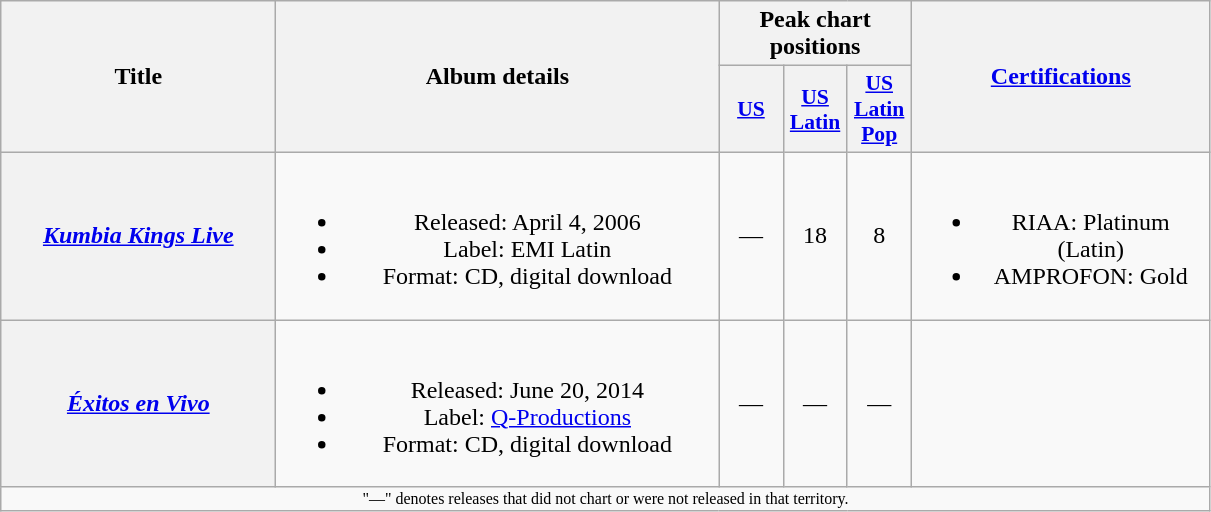<table class="wikitable plainrowheaders" style="text-align:center;">
<tr>
<th scope="col" rowspan="2" style="width:11em;">Title</th>
<th scope="col" rowspan="2" style="width:18em;">Album details</th>
<th scope="col" colspan="3">Peak chart positions</th>
<th scope="col" rowspan="2" style="width:12em;"><a href='#'>Certifications</a></th>
</tr>
<tr>
<th scope="col" style="width:2.5em;font-size:90%;"><a href='#'>US</a><br></th>
<th scope="col" style="width:2.5em;font-size:90%;"><a href='#'>US Latin</a><br></th>
<th scope="col" style="width:2.5em;font-size:90%;"><a href='#'>US Latin Pop</a><br></th>
</tr>
<tr>
<th scope="row"><em><a href='#'>Kumbia Kings Live</a></em></th>
<td><br><ul><li>Released: April 4, 2006</li><li>Label: EMI Latin</li><li>Format: CD, digital download</li></ul></td>
<td>—</td>
<td>18</td>
<td>8</td>
<td><br><ul><li>RIAA: Platinum (Latin)</li><li>AMPROFON: Gold</li></ul></td>
</tr>
<tr>
<th scope="row"><em><a href='#'>Éxitos en Vivo</a></em></th>
<td><br><ul><li>Released: June 20, 2014</li><li>Label: <a href='#'>Q-Productions</a></li><li>Format: CD, digital download</li></ul></td>
<td>—</td>
<td>—</td>
<td>—</td>
<td></td>
</tr>
<tr>
<td colspan="14" align="center" style="font-size:8pt">"—" denotes releases that did not chart or were not released in that territory.</td>
</tr>
</table>
